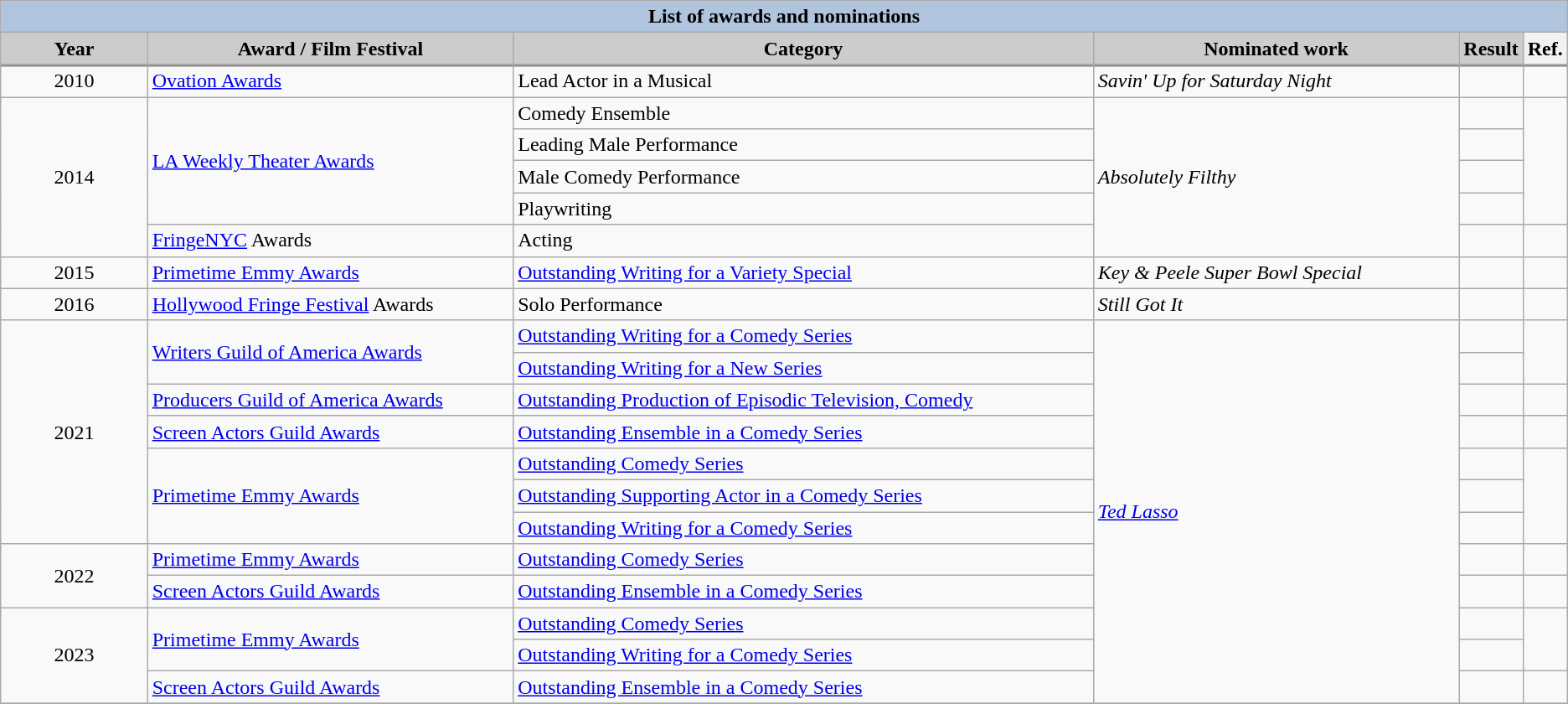<table class="wikitable">
<tr style="text-align:center;">
<th colspan=6 style="background:#B0C4DE;">List of awards and nominations</th>
</tr>
<tr style="text-align:center;">
<th style="background:#ccc;" width="10%">Year</th>
<th style="background:#ccc;" width="25%">Award / Film Festival</th>
<th style="background:#ccc;" width="40%">Category</th>
<th style="background:#ccc;" width="25%">Nominated work</th>
<th style="background:#ccc;" width="15%">Result</th>
<th scope="col" class="unsortable">Ref.</th>
</tr>
<tr style="border-top:2px solid gray;">
</tr>
<tr>
<td rowspan="1" style="text-align:center;">2010</td>
<td><a href='#'>Ovation Awards</a></td>
<td>Lead Actor in a Musical</td>
<td><em>Savin' Up for Saturday Night</em></td>
<td></td>
<td style="text-align:center;"></td>
</tr>
<tr>
<td rowspan="5" style="text-align:center;">2014</td>
<td rowspan="4"><a href='#'>LA Weekly Theater Awards</a></td>
<td>Comedy Ensemble</td>
<td rowspan="5"><em>Absolutely Filthy</em></td>
<td></td>
<td rowspan="4" style="text-align:center;"></td>
</tr>
<tr>
<td>Leading Male Performance</td>
<td></td>
</tr>
<tr>
<td>Male Comedy Performance</td>
<td></td>
</tr>
<tr>
<td>Playwriting</td>
<td></td>
</tr>
<tr>
<td><a href='#'>FringeNYC</a> Awards</td>
<td>Acting</td>
<td></td>
<td style="text-align:center;"></td>
</tr>
<tr>
<td rowspan="1" style="text-align:center;">2015</td>
<td><a href='#'>Primetime Emmy Awards</a></td>
<td><a href='#'>Outstanding Writing for a Variety Special</a> </td>
<td><em>Key & Peele Super Bowl Special</em></td>
<td></td>
<td style="text-align:center;"></td>
</tr>
<tr>
<td rowspan="1" style="text-align:center;">2016</td>
<td><a href='#'>Hollywood Fringe Festival</a> Awards</td>
<td>Solo Performance</td>
<td><em>Still Got It</em></td>
<td></td>
<td style="text-align:center;"></td>
</tr>
<tr>
<td rowspan="7" style="text-align:center;">2021</td>
<td rowspan="2"><a href='#'>Writers Guild of America Awards</a></td>
<td><a href='#'>Outstanding Writing for a Comedy Series</a></td>
<td rowspan="12"><em><a href='#'>Ted Lasso</a></em></td>
<td></td>
<td rowspan="2" style="text-align:center;"></td>
</tr>
<tr>
<td><a href='#'>Outstanding Writing for a New Series</a></td>
<td></td>
</tr>
<tr>
<td><a href='#'>Producers Guild of America Awards</a></td>
<td><a href='#'>Outstanding Production of Episodic Television, Comedy</a></td>
<td></td>
<td style="text-align:center;"></td>
</tr>
<tr>
<td><a href='#'>Screen Actors Guild Awards</a></td>
<td><a href='#'>Outstanding Ensemble in a Comedy Series</a></td>
<td></td>
<td style="text-align:center;"></td>
</tr>
<tr>
<td rowspan="3"><a href='#'>Primetime Emmy Awards</a></td>
<td><a href='#'>Outstanding Comedy Series</a></td>
<td></td>
<td rowspan="3" style="text-align:center;"></td>
</tr>
<tr>
<td><a href='#'>Outstanding Supporting Actor in a Comedy Series</a></td>
<td></td>
</tr>
<tr>
<td><a href='#'>Outstanding Writing for a Comedy Series</a></td>
<td></td>
</tr>
<tr>
<td rowspan="2" style="text-align:center;">2022</td>
<td><a href='#'>Primetime Emmy Awards</a></td>
<td><a href='#'>Outstanding Comedy Series</a></td>
<td></td>
<td style="text-align:center;"></td>
</tr>
<tr>
<td><a href='#'>Screen Actors Guild Awards</a></td>
<td><a href='#'>Outstanding Ensemble in a Comedy Series</a></td>
<td></td>
<td style="text-align:center;"></td>
</tr>
<tr>
<td rowspan="3" style="text-align:center;">2023</td>
<td rowspan="2"><a href='#'>Primetime Emmy Awards</a></td>
<td><a href='#'>Outstanding Comedy Series</a></td>
<td></td>
<td rowspan="2" style="text-align:center;"></td>
</tr>
<tr>
<td><a href='#'>Outstanding Writing for a Comedy Series</a></td>
<td></td>
</tr>
<tr>
<td><a href='#'>Screen Actors Guild Awards</a></td>
<td><a href='#'>Outstanding Ensemble in a Comedy Series</a></td>
<td></td>
<td style="text-align:center;"></td>
</tr>
<tr>
</tr>
</table>
